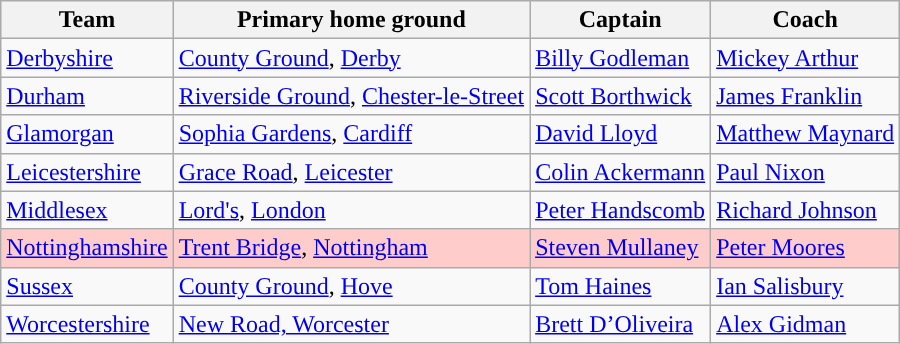<table class="wikitable sortable">
<tr>
<th>Team</th>
<th>Primary home ground</th>
<th>Captain</th>
<th>Coach</th>
</tr>
<tr>
<td><a href='#'>Derbyshire</a></td>
<td><a href='#'>County Ground</a>, <a href='#'>Derby</a></td>
<td> <a href='#'>Billy Godleman</a></td>
<td> <a href='#'>Mickey Arthur</a></td>
</tr>
<tr>
<td><a href='#'>Durham</a></td>
<td><a href='#'>Riverside Ground</a>, <a href='#'>Chester-le-Street</a></td>
<td> <a href='#'>Scott Borthwick</a></td>
<td> <a href='#'>James Franklin</a></td>
</tr>
<tr>
<td><a href='#'>Glamorgan</a></td>
<td><a href='#'>Sophia Gardens</a>, <a href='#'>Cardiff</a></td>
<td> <a href='#'>David Lloyd</a></td>
<td> <a href='#'>Matthew Maynard</a></td>
</tr>
<tr>
<td><a href='#'>Leicestershire</a></td>
<td><a href='#'>Grace Road</a>, <a href='#'>Leicester</a></td>
<td> <a href='#'>Colin Ackermann</a></td>
<td> <a href='#'>Paul Nixon</a></td>
</tr>
<tr>
<td><a href='#'>Middlesex</a></td>
<td><a href='#'>Lord's</a>, <a href='#'>London</a></td>
<td> <a href='#'>Peter Handscomb</a></td>
<td> <a href='#'>Richard Johnson</a></td>
</tr>
<tr style="background-color:#ffcccc">
<td><a href='#'>Nottinghamshire</a></td>
<td><a href='#'>Trent Bridge</a>, <a href='#'>Nottingham</a></td>
<td> <a href='#'>Steven Mullaney</a></td>
<td> <a href='#'>Peter Moores</a></td>
</tr>
<tr>
<td><a href='#'>Sussex</a></td>
<td><a href='#'>County Ground</a>, <a href='#'>Hove</a></td>
<td> <a href='#'>Tom Haines</a></td>
<td> <a href='#'>Ian Salisbury</a></td>
</tr>
<tr>
<td><a href='#'>Worcestershire</a></td>
<td><a href='#'>New Road, Worcester</a></td>
<td> <a href='#'>Brett D’Oliveira</a></td>
<td> <a href='#'>Alex Gidman</a></td>
</tr>
</table>
